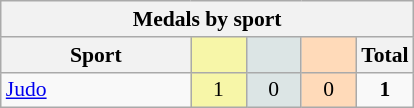<table class="wikitable" style="font-size:90%; text-align:center;">
<tr>
<th colspan="5">Medals by sport</th>
</tr>
<tr>
<th width="120">Sport</th>
<th scope="col" width="30" style="background:#F7F6A8;"></th>
<th scope="col" width="30" style="background:#DCE5E5;"></th>
<th scope="col" width="30" style="background:#FFDAB9;"></th>
<th width="30">Total</th>
</tr>
<tr>
<td align="left"><a href='#'>Judo</a></td>
<td style="background:#F7F6A8;">1</td>
<td style="background:#DCE5E5;">0</td>
<td style="background:#FFDAB9;">0</td>
<td><strong>1</strong></td>
</tr>
</table>
